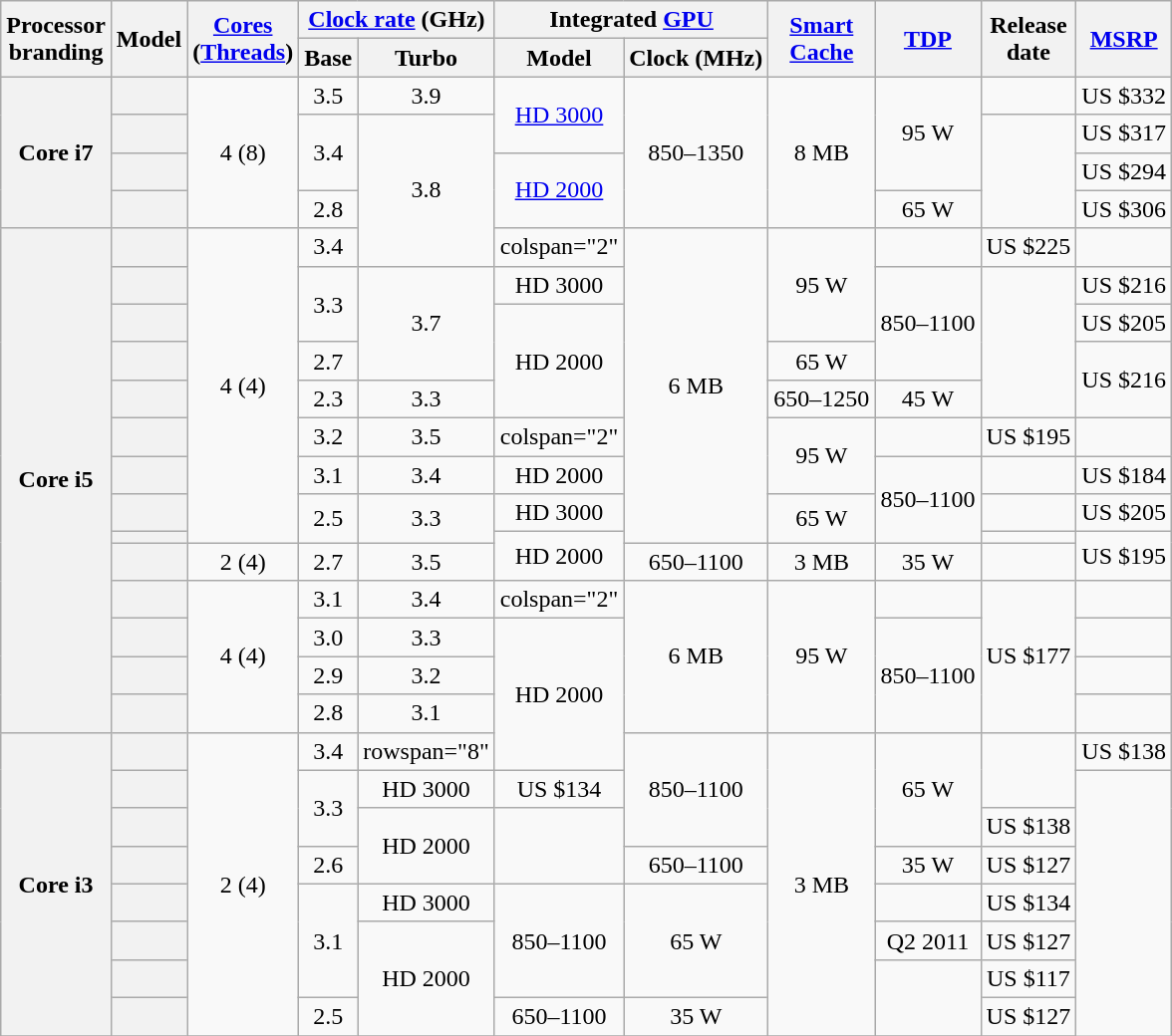<table class="wikitable sortable nowrap" style="text-align: center;">
<tr>
<th class="unsortable" rowspan="2">Processor<br>branding</th>
<th rowspan="2">Model</th>
<th class="unsortable" rowspan="2"><a href='#'>Cores</a><br>(<a href='#'>Threads</a>)</th>
<th colspan="2"><a href='#'>Clock rate</a> (GHz)</th>
<th colspan="2">Integrated <a href='#'>GPU</a></th>
<th class="unsortable" rowspan="2"><a href='#'>Smart<br>Cache</a></th>
<th rowspan="2"><a href='#'>TDP</a></th>
<th rowspan="2">Release<br>date</th>
<th class="unsortable" rowspan="2"><a href='#'>MSRP</a></th>
</tr>
<tr>
<th class="unsortable">Base</th>
<th class="unsortable">Turbo</th>
<th class="unsortable">Model</th>
<th class="unsortable">Clock (MHz)</th>
</tr>
<tr>
<th rowspan=4>Core i7</th>
<th style="text-align:left;" data-sort-value="sku26"></th>
<td rowspan=4>4 (8)</td>
<td>3.5</td>
<td>3.9</td>
<td rowspan=2><a href='#'>HD 3000</a></td>
<td rowspan=4>850–1350</td>
<td rowspan=4>8 MB</td>
<td rowspan=3>95 W</td>
<td></td>
<td>US $332</td>
</tr>
<tr>
<th style="text-align:left;" data-sort-value="sku25"></th>
<td rowspan=2>3.4</td>
<td rowspan="4">3.8</td>
<td rowspan=3></td>
<td>US $317</td>
</tr>
<tr>
<th style="text-align:left;" data-sort-value="sku24"></th>
<td rowspan=2><a href='#'>HD 2000</a></td>
<td>US $294</td>
</tr>
<tr>
<th style="text-align:left;" data-sort-value="sku23"></th>
<td>2.8</td>
<td>65 W</td>
<td>US $306</td>
</tr>
<tr>
<th rowspan="14">Core i5</th>
<th style="text-align:left;" data-sort-value="sku22"></th>
<td rowspan="9">4 (4)</td>
<td>3.4</td>
<td>colspan="2" </td>
<td rowspan="9">6 MB</td>
<td rowspan="3">95 W</td>
<td></td>
<td>US $225</td>
</tr>
<tr>
<th style="text-align:left;" data-sort-value="sku21"></th>
<td rowspan="2">3.3</td>
<td rowspan="3">3.7</td>
<td>HD 3000</td>
<td rowspan="3">850–1100</td>
<td rowspan="4"></td>
<td>US $216</td>
</tr>
<tr>
<th style="text-align:left;" data-sort-value="sku20"></th>
<td rowspan="3">HD 2000</td>
<td>US $205</td>
</tr>
<tr>
<th style="text-align:left;" data-sort-value="sku19"></th>
<td>2.7</td>
<td>65 W</td>
<td rowspan="2">US $216</td>
</tr>
<tr>
<th style="text-align:left;" data-sort-value="sku18"></th>
<td>2.3</td>
<td>3.3</td>
<td>650–1250</td>
<td>45 W</td>
</tr>
<tr>
<th style="text-align:left;" data-sort-value="sku17"></th>
<td>3.2</td>
<td>3.5</td>
<td>colspan="2" </td>
<td rowspan="2">95 W</td>
<td></td>
<td>US $195</td>
</tr>
<tr>
<th style="text-align:left;" data-sort-value="sku16"></th>
<td>3.1</td>
<td>3.4</td>
<td>HD 2000</td>
<td rowspan="3">850–1100</td>
<td></td>
<td>US $184</td>
</tr>
<tr>
<th style="text-align:left;" data-sort-value="sku15"></th>
<td rowspan="2">2.5</td>
<td rowspan="2">3.3</td>
<td>HD 3000</td>
<td rowspan="2">65 W</td>
<td></td>
<td>US $205</td>
</tr>
<tr>
<th style="text-align:left;" data-sort-value="sku14"></th>
<td rowspan=2>HD 2000</td>
<td></td>
<td rowspan=2>US $195</td>
</tr>
<tr>
<th style="text-align:left;" data-sort-value="sku13"></th>
<td>2 (4)</td>
<td>2.7</td>
<td>3.5</td>
<td>650–1100</td>
<td>3 MB</td>
<td>35 W</td>
<td></td>
</tr>
<tr>
<th style="text-align:left;" data-sort-value="sku12"></th>
<td rowspan=4>4 (4)</td>
<td>3.1</td>
<td>3.4</td>
<td>colspan="2" </td>
<td rowspan=4>6 MB</td>
<td rowspan="4">95 W</td>
<td></td>
<td rowspan="4">US $177</td>
</tr>
<tr>
<th style="text-align:left;" data-sort-value="sku11"></th>
<td>3.0</td>
<td>3.3</td>
<td rowspan="4">HD 2000</td>
<td rowspan="3">850–1100</td>
<td></td>
</tr>
<tr>
<th style="text-align:left;" data-sort-value="sku10"></th>
<td>2.9</td>
<td>3.2</td>
<td></td>
</tr>
<tr>
<th style="text-align:left;" data-sort-value="sku9"></th>
<td>2.8</td>
<td>3.1</td>
<td></td>
</tr>
<tr>
<th rowspan="8">Core i3</th>
<th style="text-align:left;" data-sort-value="sku8"></th>
<td rowspan=8>2 (4)</td>
<td>3.4</td>
<td>rowspan="8" </td>
<td rowspan="3">850–1100</td>
<td rowspan="8">3 MB</td>
<td rowspan="3">65 W</td>
<td rowspan="2"></td>
<td>US $138</td>
</tr>
<tr>
<th style="text-align:left;" data-sort-value="sku7"></th>
<td rowspan="2">3.3</td>
<td>HD 3000</td>
<td>US $134</td>
</tr>
<tr>
<th style="text-align:left;" data-sort-value="sku6"></th>
<td rowspan="2">HD 2000</td>
<td rowspan="2"></td>
<td>US $138</td>
</tr>
<tr>
<th style="text-align:left;" data-sort-value="sku5"></th>
<td>2.6</td>
<td>650–1100</td>
<td>35 W</td>
<td>US $127</td>
</tr>
<tr>
<th style="text-align:left;" data-sort-value="sku4"></th>
<td rowspan="3">3.1</td>
<td>HD 3000</td>
<td rowspan="3">850–1100</td>
<td rowspan="3">65 W</td>
<td></td>
<td>US $134</td>
</tr>
<tr>
<th style="text-align:left;" data-sort-value="sku3"></th>
<td rowspan="3">HD 2000</td>
<td>Q2 2011</td>
<td>US $127</td>
</tr>
<tr>
<th style="text-align:left;" data-sort-value="sku2"></th>
<td rowspan="2"></td>
<td>US $117</td>
</tr>
<tr>
<th style="text-align:left;" data-sort-value="sku1"></th>
<td>2.5</td>
<td>650–1100</td>
<td>35 W</td>
<td>US $127</td>
</tr>
<tr>
</tr>
</table>
